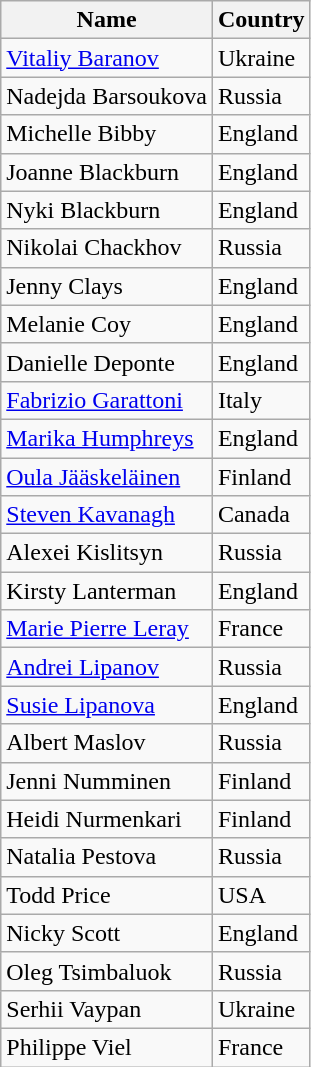<table class="wikitable">
<tr>
<th>Name</th>
<th>Country</th>
</tr>
<tr>
<td><a href='#'>Vitaliy Baranov</a></td>
<td>Ukraine</td>
</tr>
<tr>
<td>Nadejda Barsoukova</td>
<td>Russia</td>
</tr>
<tr>
<td>Michelle Bibby</td>
<td>England</td>
</tr>
<tr>
<td>Joanne Blackburn</td>
<td>England</td>
</tr>
<tr>
<td>Nyki Blackburn</td>
<td>England</td>
</tr>
<tr>
<td>Nikolai Chackhov</td>
<td>Russia</td>
</tr>
<tr>
<td>Jenny Clays</td>
<td>England</td>
</tr>
<tr>
<td>Melanie Coy</td>
<td>England</td>
</tr>
<tr>
<td>Danielle Deponte</td>
<td>England</td>
</tr>
<tr>
<td><a href='#'>Fabrizio Garattoni</a></td>
<td>Italy</td>
</tr>
<tr>
<td><a href='#'>Marika Humphreys</a></td>
<td>England</td>
</tr>
<tr>
<td><a href='#'>Oula Jääskeläinen</a></td>
<td>Finland</td>
</tr>
<tr>
<td><a href='#'>Steven Kavanagh</a></td>
<td>Canada</td>
</tr>
<tr>
<td>Alexei Kislitsyn</td>
<td>Russia</td>
</tr>
<tr>
<td>Kirsty Lanterman</td>
<td>England</td>
</tr>
<tr>
<td><a href='#'>Marie Pierre Leray</a></td>
<td>France</td>
</tr>
<tr>
<td><a href='#'>Andrei Lipanov</a></td>
<td>Russia</td>
</tr>
<tr>
<td><a href='#'>Susie Lipanova</a></td>
<td>England</td>
</tr>
<tr>
<td>Albert Maslov</td>
<td>Russia</td>
</tr>
<tr>
<td>Jenni Numminen</td>
<td>Finland</td>
</tr>
<tr>
<td>Heidi Nurmenkari</td>
<td>Finland</td>
</tr>
<tr>
<td>Natalia Pestova</td>
<td>Russia</td>
</tr>
<tr>
<td>Todd Price</td>
<td>USA</td>
</tr>
<tr>
<td>Nicky Scott</td>
<td>England</td>
</tr>
<tr>
<td>Oleg Tsimbaluok</td>
<td>Russia</td>
</tr>
<tr>
<td>Serhii Vaypan</td>
<td>Ukraine</td>
</tr>
<tr>
<td>Philippe Viel</td>
<td>France</td>
</tr>
</table>
